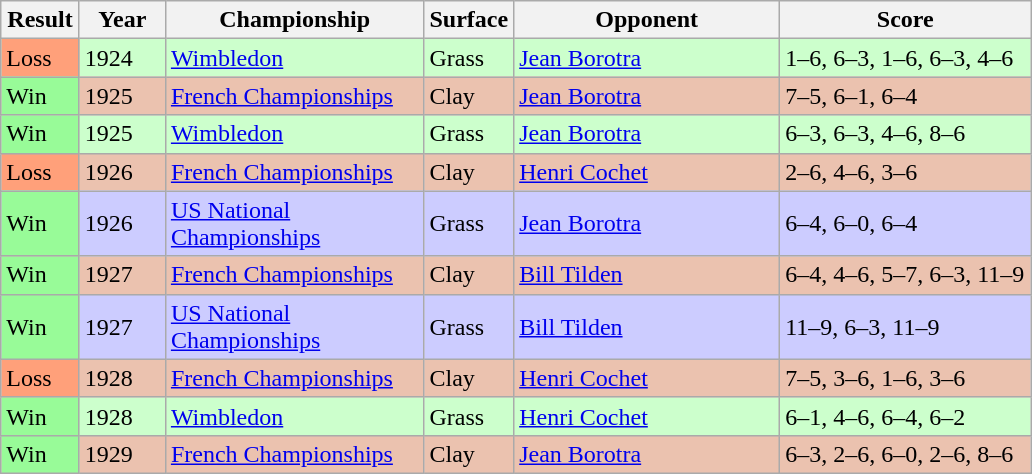<table class="sortable wikitable">
<tr>
<th style="width:45px">Result</th>
<th style="width:50px">Year</th>
<th style="width:165px">Championship</th>
<th style="width:50px">Surface</th>
<th style="width:170px">Opponent</th>
<th style="width:160px" class="unsortable">Score</th>
</tr>
<tr style="background:#cfc;">
<td style="background:#ffa07a;">Loss</td>
<td>1924</td>
<td><a href='#'>Wimbledon</a></td>
<td>Grass</td>
<td> <a href='#'>Jean Borotra</a></td>
<td>1–6, 6–3, 1–6, 6–3, 4–6</td>
</tr>
<tr style="background:#ebc2af;">
<td style="background:#98fb98;">Win</td>
<td>1925</td>
<td><a href='#'>French Championships</a></td>
<td>Clay</td>
<td> <a href='#'>Jean Borotra</a></td>
<td>7–5, 6–1, 6–4</td>
</tr>
<tr style="background:#cfc;">
<td style="background:#98fb98;">Win</td>
<td>1925</td>
<td><a href='#'>Wimbledon</a></td>
<td>Grass</td>
<td> <a href='#'>Jean Borotra</a></td>
<td>6–3, 6–3, 4–6, 8–6</td>
</tr>
<tr style="background:#ebc2af;">
<td style="background:#ffa07a;">Loss</td>
<td>1926</td>
<td><a href='#'>French Championships</a></td>
<td>Clay</td>
<td> <a href='#'>Henri Cochet</a></td>
<td>2–6, 4–6, 3–6</td>
</tr>
<tr style="background:#ccf;">
<td style="background:#98fb98;">Win</td>
<td>1926</td>
<td><a href='#'>US National Championships</a></td>
<td>Grass</td>
<td> <a href='#'>Jean Borotra</a></td>
<td>6–4, 6–0, 6–4</td>
</tr>
<tr style="background:#ebc2af;">
<td style="background:#98fb98;">Win</td>
<td>1927</td>
<td><a href='#'>French Championships</a></td>
<td>Clay</td>
<td> <a href='#'>Bill Tilden</a></td>
<td>6–4, 4–6, 5–7, 6–3, 11–9</td>
</tr>
<tr style="background:#ccf;">
<td style="background:#98fb98;">Win</td>
<td>1927</td>
<td><a href='#'>US National Championships</a></td>
<td>Grass</td>
<td> <a href='#'>Bill Tilden</a></td>
<td>11–9, 6–3, 11–9</td>
</tr>
<tr style="background:#ebc2af;">
<td style="background:#ffa07a;">Loss</td>
<td>1928</td>
<td><a href='#'>French Championships</a></td>
<td>Clay</td>
<td> <a href='#'>Henri Cochet</a></td>
<td>7–5, 3–6, 1–6, 3–6</td>
</tr>
<tr style="background:#cfc;">
<td style="background:#98fb98;">Win</td>
<td>1928</td>
<td><a href='#'>Wimbledon</a></td>
<td>Grass</td>
<td> <a href='#'>Henri Cochet</a></td>
<td>6–1, 4–6, 6–4, 6–2</td>
</tr>
<tr style="background:#ebc2af;">
<td style="background:#98fb98;">Win</td>
<td>1929</td>
<td><a href='#'>French Championships</a></td>
<td>Clay</td>
<td> <a href='#'>Jean Borotra</a></td>
<td>6–3, 2–6, 6–0, 2–6, 8–6</td>
</tr>
</table>
